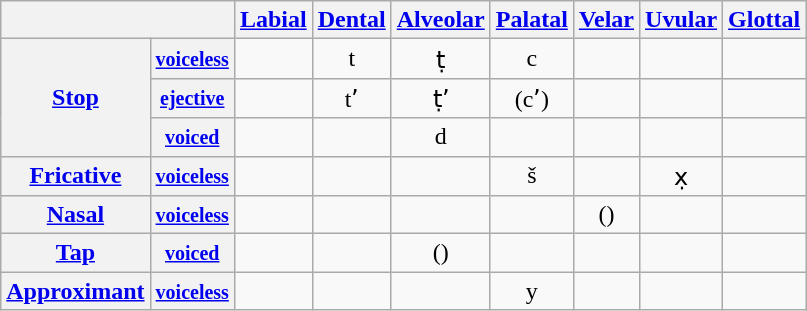<table class="wikitable">
<tr>
<th colspan=2></th>
<th align="center"><a href='#'>Labial</a></th>
<th align="center"><a href='#'>Dental</a></th>
<th align="center"><a href='#'>Alveolar</a></th>
<th align="center"><a href='#'>Palatal</a></th>
<th align="center"><a href='#'>Velar</a></th>
<th align="center"><a href='#'>Uvular</a></th>
<th align="center"><a href='#'>Glottal</a></th>
</tr>
<tr>
<th rowspan="3"><a href='#'>Stop</a></th>
<th><small><a href='#'>voiceless</a></small></th>
<td align="center"></td>
<td align="center">t </td>
<td align="center">ṭ </td>
<td align="center">c </td>
<td align="center"></td>
<td align="center"></td>
<td align="center"></td>
</tr>
<tr>
<th><small><a href='#'>ejective</a></small></th>
<td align="center"></td>
<td align="center">tʼ </td>
<td align="center">ṭʼ </td>
<td align="center">(cʼ) </td>
<td align="center"></td>
<td align="center"></td>
<td></td>
</tr>
<tr>
<th><small> <a href='#'>voiced</a></small></th>
<td align="center"></td>
<td></td>
<td align="center">d </td>
<td></td>
<td></td>
<td></td>
<td></td>
</tr>
<tr>
<th><a href='#'>Fricative</a></th>
<th><small><a href='#'>voiceless</a></small></th>
<td align="center"></td>
<td></td>
<td align="center"></td>
<td align="center">š </td>
<td align="center"></td>
<td align="center">x̣ </td>
<td align="center"></td>
</tr>
<tr>
<th><a href='#'>Nasal</a></th>
<th><small><a href='#'>voiceless</a></small></th>
<td align="center"></td>
<td></td>
<td align="center"></td>
<td></td>
<td align="center">()</td>
<td></td>
<td></td>
</tr>
<tr>
<th><a href='#'>Tap</a></th>
<th><small> <a href='#'>voiced</a></small></th>
<td></td>
<td></td>
<td align="center">()</td>
<td></td>
<td></td>
<td></td>
<td></td>
</tr>
<tr>
<th><a href='#'>Approximant</a></th>
<th><small><a href='#'>voiceless</a></small></th>
<td align="center"></td>
<td></td>
<td align="center"></td>
<td align="center">y </td>
<td></td>
<td></td>
<td></td>
</tr>
</table>
